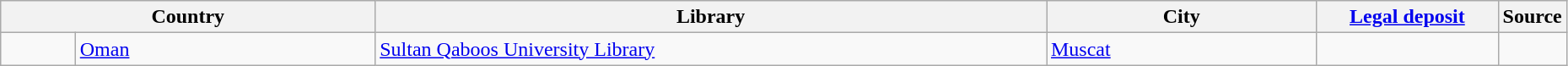<table class="wikitable" style="width:98%">
<tr>
<th colspan=2 style="width:25%">Country</th>
<th style="width:45%">Library</th>
<th style="width:18%">City</th>
<th style="width:12%"><a href='#'>Legal deposit</a></th>
<th style="width:12%">Source</th>
</tr>
<tr>
<td style="width:5%"></td>
<td><a href='#'>Oman</a></td>
<td><a href='#'>Sultan Qaboos University Library</a></td>
<td><a href='#'>Muscat</a></td>
<td></td>
<td align="right"></td>
</tr>
</table>
